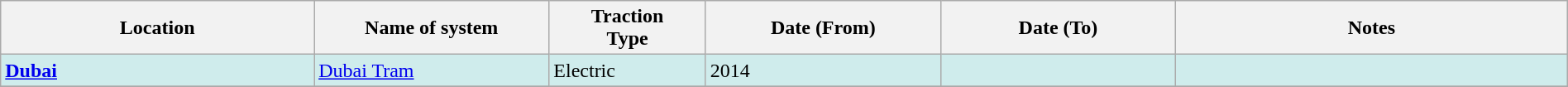<table class="wikitable" width=100%>
<tr>
<th width=20%>Location</th>
<th width=15%>Name of system</th>
<th width=10%>Traction<br>Type</th>
<th width=15%>Date (From)</th>
<th width=15%>Date (To)</th>
<th width=25%>Notes</th>
</tr>
<tr style="background:#CFECEC">
<td><strong><a href='#'>Dubai</a></strong></td>
<td><a href='#'>Dubai Tram</a></td>
<td>Electric</td>
<td>2014</td>
<td></td>
<td></td>
</tr>
<tr>
</tr>
</table>
